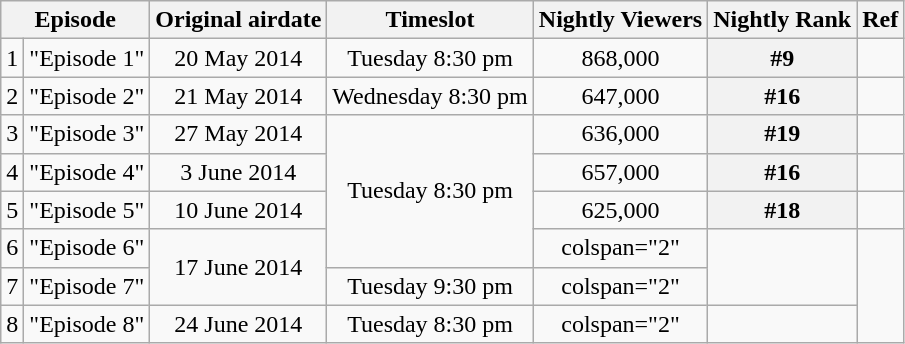<table class="wikitable" style="text-align:center;">
<tr>
<th colspan="2">Episode</th>
<th>Original airdate</th>
<th>Timeslot</th>
<th>Nightly Viewers</th>
<th>Nightly Rank</th>
<th>Ref</th>
</tr>
<tr>
<td>1</td>
<td>"Episode 1"</td>
<td>20 May 2014</td>
<td>Tuesday 8:30 pm</td>
<td>868,000</td>
<th>#9</th>
<td></td>
</tr>
<tr>
<td>2</td>
<td>"Episode 2"</td>
<td>21 May 2014</td>
<td>Wednesday 8:30 pm</td>
<td>647,000</td>
<th>#16</th>
<td></td>
</tr>
<tr>
<td>3</td>
<td>"Episode 3"</td>
<td>27 May 2014</td>
<td rowspan="4">Tuesday 8:30 pm</td>
<td>636,000</td>
<th>#19</th>
<td></td>
</tr>
<tr>
<td>4</td>
<td>"Episode 4"</td>
<td>3 June 2014</td>
<td>657,000</td>
<th>#16</th>
<td></td>
</tr>
<tr>
<td>5</td>
<td>"Episode 5"</td>
<td>10 June 2014</td>
<td>625,000</td>
<th>#18</th>
<td></td>
</tr>
<tr>
<td>6</td>
<td>"Episode 6"</td>
<td rowspan="2">17 June 2014</td>
<td>colspan="2" </td>
<td rowspan="2"></td>
</tr>
<tr>
<td>7</td>
<td>"Episode 7"</td>
<td>Tuesday 9:30 pm</td>
<td>colspan="2" </td>
</tr>
<tr>
<td>8</td>
<td>"Episode 8"</td>
<td>24 June 2014</td>
<td>Tuesday 8:30 pm</td>
<td>colspan="2" </td>
<td></td>
</tr>
</table>
